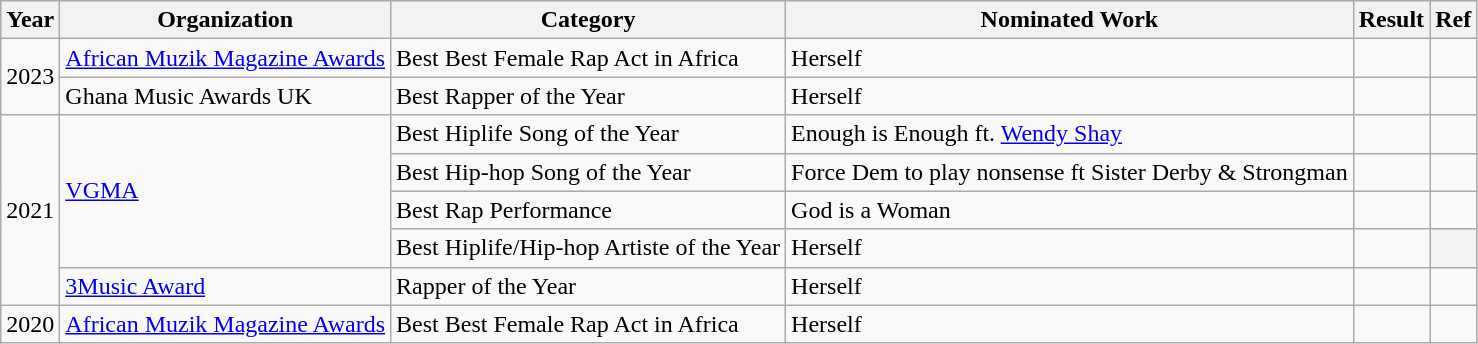<table class="wikitable">
<tr>
<th>Year</th>
<th>Organization</th>
<th>Category</th>
<th>Nominated Work</th>
<th>Result</th>
<th>Ref</th>
</tr>
<tr>
<td rowspan="2">2023</td>
<td><a href='#'>African Muzik Magazine Awards</a></td>
<td>Best Best Female Rap Act in Africa</td>
<td>Herself</td>
<td></td>
<td></td>
</tr>
<tr>
<td>Ghana Music Awards UK</td>
<td>Best Rapper of the Year</td>
<td>Herself</td>
<td></td>
<td></td>
</tr>
<tr>
<td rowspan="5">2021</td>
<td rowspan="4"><a href='#'>VGMA</a></td>
<td>Best Hiplife Song of the Year</td>
<td>Enough is Enough ft. <a href='#'>Wendy Shay</a></td>
<td></td>
<td></td>
</tr>
<tr>
<td>Best Hip-hop Song of the Year</td>
<td>Force Dem to play nonsense ft Sister Derby & Strongman</td>
<td></td>
<td></td>
</tr>
<tr>
<td>Best Rap Performance</td>
<td>God is a Woman</td>
<td></td>
<td></td>
</tr>
<tr>
<td>Best Hiplife/Hip-hop Artiste of the Year</td>
<td>Herself</td>
<td></td>
<th></th>
</tr>
<tr>
<td><a href='#'>3Music Award</a></td>
<td>Rapper of the Year</td>
<td>Herself</td>
<td></td>
<td></td>
</tr>
<tr>
<td>2020</td>
<td><a href='#'>African Muzik Magazine Awards</a></td>
<td>Best Best Female Rap Act in Africa</td>
<td>Herself</td>
<td></td>
<td></td>
</tr>
</table>
